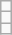<table class="wikitable">
<tr>
<td></td>
</tr>
<tr>
<td></td>
</tr>
<tr>
<td></td>
</tr>
</table>
